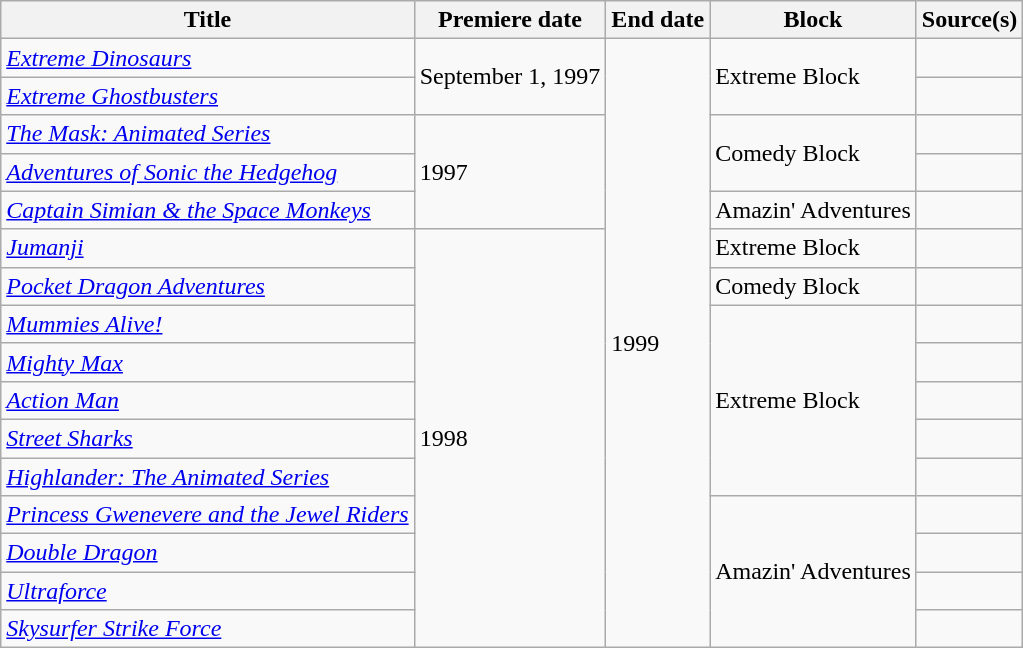<table class="wikitable sortable">
<tr>
<th>Title</th>
<th>Premiere date</th>
<th>End date</th>
<th>Block</th>
<th>Source(s)</th>
</tr>
<tr>
<td><em><a href='#'>Extreme Dinosaurs</a></em></td>
<td rowspan=2>September 1, 1997</td>
<td rowspan=16>1999</td>
<td rowspan=2>Extreme Block</td>
<td></td>
</tr>
<tr>
<td><em><a href='#'>Extreme Ghostbusters</a></em></td>
<td></td>
</tr>
<tr>
<td><em><a href='#'>The Mask: Animated Series</a></em></td>
<td rowspan=3>1997</td>
<td rowspan=2>Comedy Block</td>
<td></td>
</tr>
<tr>
<td><em><a href='#'>Adventures of Sonic the Hedgehog</a></em></td>
<td></td>
</tr>
<tr>
<td><em><a href='#'>Captain Simian & the Space Monkeys</a></em></td>
<td>Amazin' Adventures</td>
</tr>
<tr>
<td><em><a href='#'>Jumanji</a></em></td>
<td rowspan=11>1998</td>
<td>Extreme Block</td>
<td></td>
</tr>
<tr>
<td><em><a href='#'>Pocket Dragon Adventures</a></em></td>
<td>Comedy Block</td>
<td></td>
</tr>
<tr>
<td><em><a href='#'>Mummies Alive!</a></em></td>
<td rowspan=5>Extreme Block</td>
<td></td>
</tr>
<tr>
<td><em><a href='#'>Mighty Max</a></em></td>
<td></td>
</tr>
<tr>
<td><em><a href='#'>Action Man</a></em></td>
<td></td>
</tr>
<tr>
<td><em><a href='#'>Street Sharks</a></em></td>
<td></td>
</tr>
<tr>
<td><em><a href='#'>Highlander: The Animated Series</a></em></td>
<td></td>
</tr>
<tr>
<td><em><a href='#'>Princess Gwenevere and the Jewel Riders</a></em></td>
<td rowspan=4>Amazin' Adventures</td>
<td></td>
</tr>
<tr>
<td><em><a href='#'>Double Dragon</a></em></td>
<td></td>
</tr>
<tr>
<td><em><a href='#'>Ultraforce</a></em></td>
<td></td>
</tr>
<tr>
<td><em><a href='#'>Skysurfer Strike Force</a></em></td>
<td></td>
</tr>
</table>
